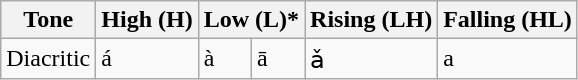<table class="wikitable">
<tr>
<th>Tone</th>
<th>High (H)</th>
<th colspan="2">Low (L)*</th>
<th>Rising (LH)</th>
<th>Falling (HL)</th>
</tr>
<tr>
<td>Diacritic</td>
<td>á</td>
<td>à</td>
<td>ā</td>
<td>ǎ</td>
<td>a</td>
</tr>
</table>
